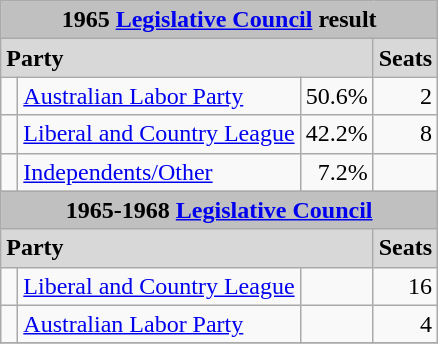<table class="wikitable" style= "float:left;margin-left:1em;margin-top:0em;">
<tr>
<td colspan="4" bgcolor="#C0C0C0"  align="center"><strong>1965 <a href='#'>Legislative Council</a> result</strong></td>
</tr>
<tr>
<td colspan="3" bgcolor="#D8D8D8"><strong>Party</strong></td>
<td bgcolor="#D8D8D8"><strong>Seats</strong></td>
</tr>
<tr>
<td> </td>
<td><a href='#'>Australian Labor Party</a></td>
<td align="right">50.6%</td>
<td align="right">2</td>
</tr>
<tr>
<td> </td>
<td><a href='#'>Liberal and Country League</a></td>
<td align="right">42.2%</td>
<td align="right">8</td>
</tr>
<tr>
<td> </td>
<td><a href='#'>Independents/Other</a></td>
<td align="right">7.2%</td>
<td align="right"></td>
</tr>
<tr>
<td colspan="4" bgcolor="#C0C0C0"  align="center"><strong>1965-1968 <a href='#'>Legislative Council</a></strong></td>
</tr>
<tr>
<td colspan="3" bgcolor="#D8D8D8"><strong>Party</strong></td>
<td bgcolor="#D8D8D8"><strong>Seats</strong></td>
</tr>
<tr>
<td> </td>
<td><a href='#'>Liberal and Country League</a></td>
<td></td>
<td align="right">16</td>
</tr>
<tr>
<td> </td>
<td><a href='#'>Australian Labor Party</a></td>
<td></td>
<td align="right">4</td>
</tr>
<tr>
</tr>
</table>
